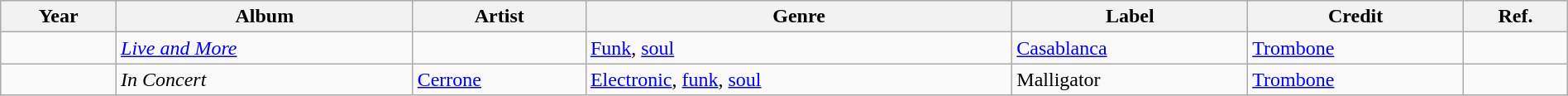<table class="wikitable sortable" style="width: 100%">
<tr>
<th>Year</th>
<th>Album</th>
<th>Artist</th>
<th>Genre</th>
<th>Label</th>
<th>Credit</th>
<th class="unsortable">Ref.</th>
</tr>
<tr>
<td></td>
<td><em><a href='#'>Live and More</a></em><br></td>
<td></td>
<td><a href='#'>Funk</a>, <a href='#'>soul</a></td>
<td><a href='#'>Casablanca</a></td>
<td><a href='#'>Trombone</a></td>
<td></td>
</tr>
<tr>
<td></td>
<td><em>In Concert</em><br></td>
<td><a href='#'>Cerrone</a></td>
<td><a href='#'>Electronic</a>, <a href='#'>funk</a>, <a href='#'>soul</a></td>
<td>Malligator</td>
<td><a href='#'>Trombone</a></td>
<td></td>
</tr>
</table>
